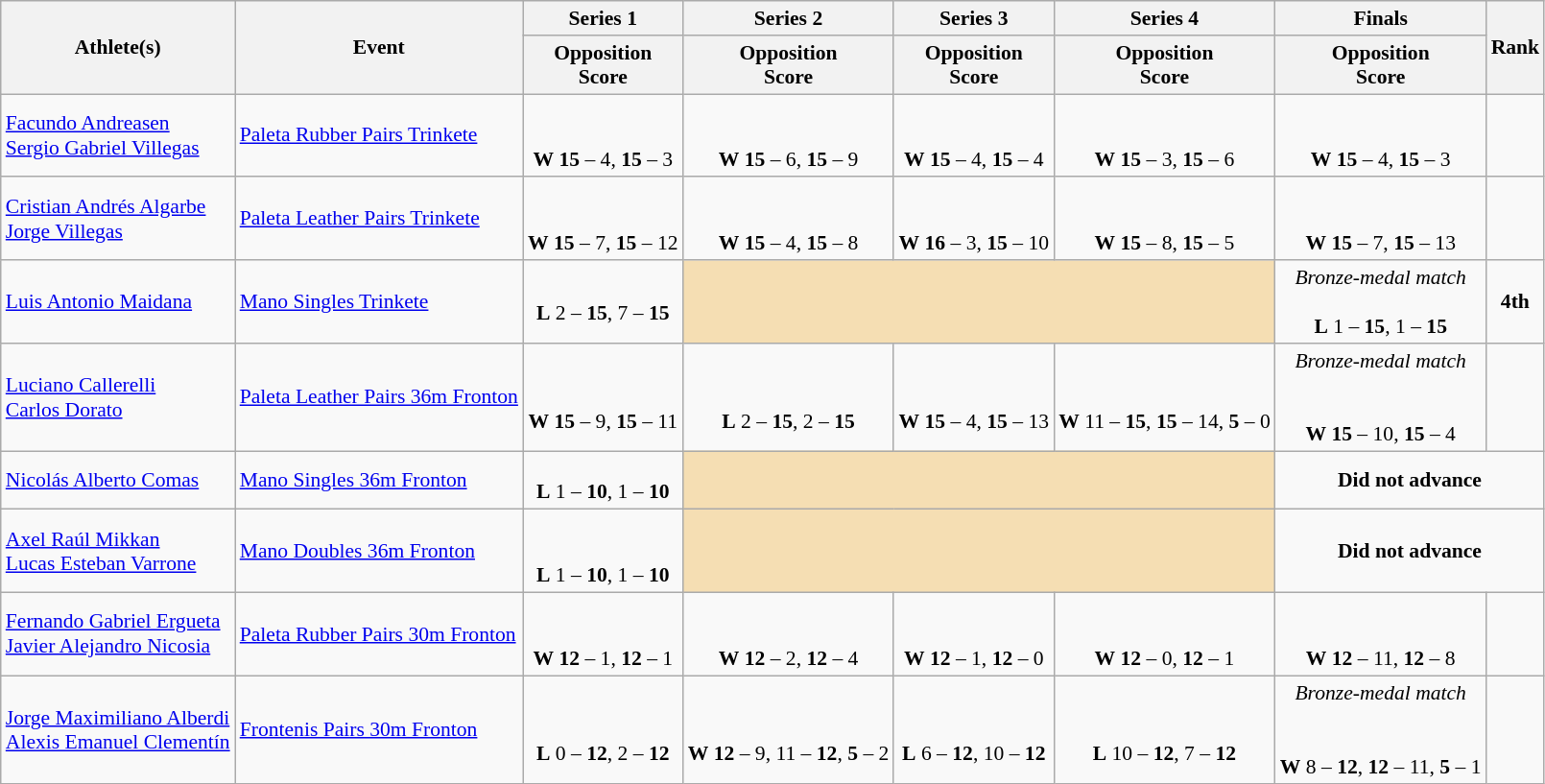<table class="wikitable" style="font-size:90%">
<tr>
<th rowspan="2">Athlete(s)</th>
<th rowspan="2">Event</th>
<th>Series 1</th>
<th>Series 2</th>
<th>Series 3</th>
<th>Series 4</th>
<th>Finals</th>
<th rowspan="2">Rank</th>
</tr>
<tr>
<th>Opposition <br> Score</th>
<th>Opposition <br> Score</th>
<th>Opposition <br> Score</th>
<th>Opposition <br> Score</th>
<th>Opposition <br> Score</th>
</tr>
<tr>
<td><a href='#'>Facundo Andreasen</a><br><a href='#'>Sergio Gabriel Villegas</a></td>
<td><a href='#'>Paleta Rubber Pairs Trinkete</a></td>
<td align=center><br><br><strong>W</strong> <strong>15</strong> – 4, <strong>15</strong> – 3</td>
<td align=center><br><br><strong>W</strong> <strong>15</strong> – 6, <strong>15</strong> – 9</td>
<td align=center><br><br><strong>W</strong> <strong>15</strong> – 4, <strong>15</strong> – 4</td>
<td align=center><br><br><strong>W</strong> <strong>15</strong> – 3, <strong>15</strong> – 6</td>
<td align=center><br><br><strong>W</strong> <strong>15</strong> – 4, <strong>15</strong> – 3</td>
<td align=center></td>
</tr>
<tr>
<td><a href='#'>Cristian Andrés Algarbe</a><br><a href='#'>Jorge Villegas</a></td>
<td><a href='#'>Paleta Leather Pairs Trinkete</a></td>
<td align=center><br><br><strong>W</strong> <strong>15</strong> – 7, <strong>15</strong> – 12</td>
<td align=center><br><br><strong>W</strong> <strong>15</strong> – 4, <strong>15</strong> – 8</td>
<td align=center><br><br><strong>W</strong> <strong>16</strong> – 3, <strong>15</strong> – 10</td>
<td align=center><br><br><strong>W</strong> <strong>15</strong> – 8, <strong>15</strong> – 5</td>
<td align=center><br><br><strong>W</strong> <strong>15</strong> – 7, <strong>15</strong> – 13</td>
<td align=center></td>
</tr>
<tr>
<td><a href='#'>Luis Antonio Maidana</a></td>
<td><a href='#'>Mano Singles Trinkete</a></td>
<td align=center><br><strong>L</strong> 2 – <strong>15</strong>, 7 – <strong>15</strong></td>
<td colspan="3" bgcolor=wheat></td>
<td align=center><em>Bronze-medal match</em><br><br><strong>L</strong> 1 – <strong>15</strong>, 1 – <strong>15</strong></td>
<td align=center><strong>4th</strong></td>
</tr>
<tr>
<td><a href='#'>Luciano Callerelli</a><br><a href='#'>Carlos Dorato</a></td>
<td><a href='#'>Paleta Leather Pairs 36m Fronton</a></td>
<td align=center><br><br><strong>W</strong> <strong>15</strong> – 9, <strong>15</strong> – 11</td>
<td align=center><br><br><strong>L</strong> 2 – <strong>15</strong>, 2 – <strong>15</strong></td>
<td align=center><br><br><strong>W</strong> <strong>15</strong> – 4, <strong>15</strong> – 13</td>
<td align=center><br><br><strong>W</strong> 11 – <strong>15</strong>, <strong>15</strong> – 14, <strong>5</strong> – 0</td>
<td align=center><em>Bronze-medal match</em><br><br><br><strong>W</strong> <strong>15</strong> – 10, <strong>15</strong> – 4</td>
<td align=center></td>
</tr>
<tr>
<td><a href='#'>Nicolás Alberto Comas</a></td>
<td><a href='#'>Mano Singles 36m Fronton</a></td>
<td align=center><br><strong>L</strong> 1 – <strong>10</strong>, 1 – <strong>10</strong></td>
<td colspan="3" bgcolor=wheat></td>
<td align="center" colspan="7"><strong>Did not advance</strong></td>
</tr>
<tr>
<td><a href='#'>Axel Raúl Mikkan</a><br><a href='#'>Lucas Esteban Varrone</a></td>
<td><a href='#'>Mano Doubles 36m Fronton</a></td>
<td align=center><br><br><strong>L</strong> 1 – <strong>10</strong>, 1 – <strong>10</strong></td>
<td colspan="3" bgcolor=wheat></td>
<td align="center" colspan="7"><strong>Did not advance</strong></td>
</tr>
<tr>
<td><a href='#'>Fernando Gabriel Ergueta</a><br><a href='#'>Javier Alejandro Nicosia</a></td>
<td><a href='#'>Paleta Rubber Pairs 30m Fronton</a></td>
<td align=center><br><br><strong>W</strong> <strong>12</strong> – 1, <strong>12</strong> – 1</td>
<td align=center><br><br><strong>W</strong> <strong>12</strong> – 2, <strong>12</strong> – 4</td>
<td align=center><br><br><strong>W</strong> <strong>12</strong> – 1, <strong>12</strong> – 0</td>
<td align=center><br><br><strong>W</strong> <strong>12</strong> – 0, <strong>12</strong> – 1</td>
<td align=center><br><br> <strong>W</strong> <strong>12</strong> – 11, <strong>12</strong> – 8</td>
<td align=center></td>
</tr>
<tr>
<td><a href='#'>Jorge Maximiliano Alberdi</a><br><a href='#'>Alexis Emanuel Clementín</a></td>
<td><a href='#'>Frontenis Pairs 30m Fronton</a></td>
<td align=center><br><br><strong>L</strong> 0 – <strong>12</strong>, 2 – <strong>12</strong></td>
<td align=center><br><br><strong>W</strong> <strong>12</strong> – 9, 11 – <strong>12</strong>, <strong>5</strong> – 2</td>
<td align=center><br><br><strong>L</strong> 6 – <strong>12</strong>, 10 – <strong>12</strong></td>
<td align=center><br><br><strong>L</strong> 10 – <strong>12</strong>, 7 – <strong>12</strong></td>
<td align=center><em>Bronze-medal match</em><br><br><br><strong>W</strong> 8 – <strong>12</strong>, <strong>12</strong> – 11, <strong>5</strong> – 1</td>
<td align=center></td>
</tr>
</table>
